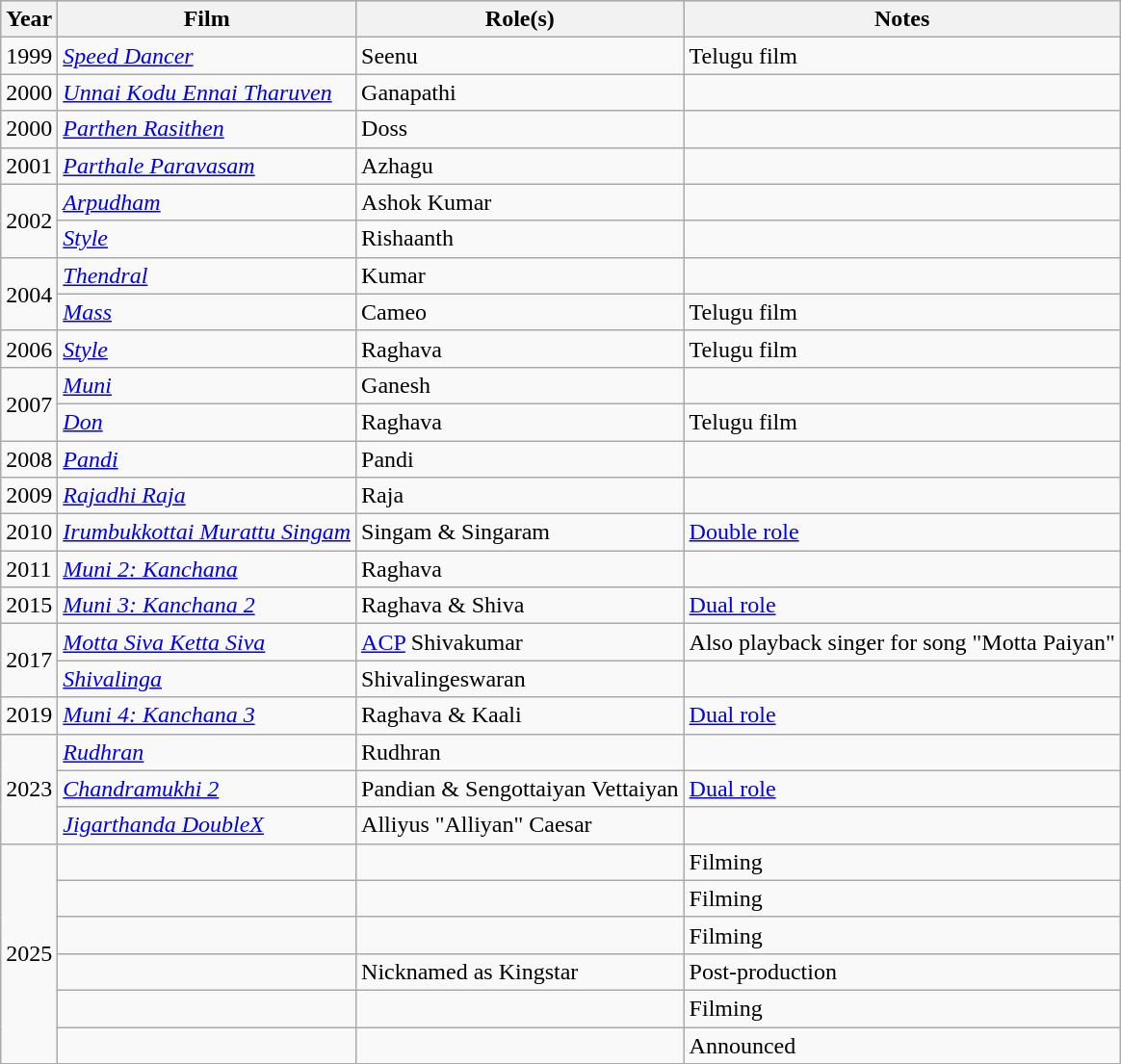<table class="wikitable">
<tr style="background:#ccc;">
<th>Year</th>
<th>Film</th>
<th>Role(s)</th>
<th>Notes</th>
</tr>
<tr>
<td>1999</td>
<td><em><a href='#'>Speed Dancer</a></em></td>
<td>Seenu</td>
<td>Telugu film</td>
</tr>
<tr>
<td>2000</td>
<td><em><a href='#'>Unnai Kodu Ennai Tharuven</a></em></td>
<td>Ganapathi</td>
<td></td>
</tr>
<tr>
<td>2000</td>
<td><em><a href='#'>Parthen Rasithen</a></em></td>
<td>Doss</td>
<td></td>
</tr>
<tr>
<td>2001</td>
<td><em><a href='#'>Parthale Paravasam</a></em></td>
<td>Azhagu</td>
<td></td>
</tr>
<tr>
<td rowspan="2">2002</td>
<td><em><a href='#'>Arpudham</a></em></td>
<td>Ashok Kumar</td>
<td></td>
</tr>
<tr>
<td><em><a href='#'>Style</a></em></td>
<td>Rishaanth</td>
<td></td>
</tr>
<tr>
<td rowspan="2">2004</td>
<td><em><a href='#'>Thendral</a></em></td>
<td>Kumar</td>
<td></td>
</tr>
<tr>
<td><em><a href='#'>Mass</a></em></td>
<td>Cameo</td>
<td>Telugu film</td>
</tr>
<tr>
<td>2006</td>
<td><em><a href='#'>Style</a></em></td>
<td>Raghava</td>
<td>Telugu film</td>
</tr>
<tr>
<td rowspan="2">2007</td>
<td><em><a href='#'>Muni</a></em></td>
<td>Ganesh</td>
<td></td>
</tr>
<tr>
<td><em><a href='#'>Don</a></em></td>
<td>Raghava</td>
<td>Telugu film</td>
</tr>
<tr>
<td>2008</td>
<td><em><a href='#'>Pandi</a></em></td>
<td>Pandi</td>
<td></td>
</tr>
<tr>
<td>2009</td>
<td><em><a href='#'>Rajadhi Raja</a></em></td>
<td>Raja</td>
<td></td>
</tr>
<tr>
<td>2010</td>
<td><em><a href='#'>Irumbukkottai Murattu Singam</a></em></td>
<td>Singam & Singaram</td>
<td><a href='#'>Double role</a></td>
</tr>
<tr>
<td>2011</td>
<td><em><a href='#'>Muni 2: Kanchana</a></em></td>
<td>Raghava</td>
<td></td>
</tr>
<tr>
<td>2015</td>
<td><em><a href='#'>Muni 3: Kanchana 2</a></em></td>
<td>Raghava & Shiva</td>
<td><a href='#'>Dual role</a></td>
</tr>
<tr>
<td rowspan="2">2017</td>
<td><em><a href='#'>Motta Siva Ketta Siva</a></em></td>
<td><a href='#'>ACP</a> Shivakumar</td>
<td>Also playback singer for song "Motta Paiyan"</td>
</tr>
<tr>
<td><em><a href='#'>Shivalinga</a></em></td>
<td>Shivalingeswaran</td>
<td></td>
</tr>
<tr>
<td>2019</td>
<td><em><a href='#'>Muni 4: Kanchana 3</a></em></td>
<td>Raghava & Kaali</td>
<td><a href='#'>Dual role</a></td>
</tr>
<tr>
<td rowspan="3">2023</td>
<td><em><a href='#'>Rudhran</a></em></td>
<td>Rudhran</td>
<td></td>
</tr>
<tr>
<td><em><a href='#'>Chandramukhi 2</a></em></td>
<td>Pandian & Sengottaiyan Vettaiyan</td>
<td><a href='#'>Dual role</a></td>
</tr>
<tr>
<td><em><a href='#'>Jigarthanda DoubleX</a></em></td>
<td>Alliyus "Alliyan" Caesar</td>
<td></td>
</tr>
<tr>
<td rowspan="6">2025</td>
<td></td>
<td></td>
<td>Filming</td>
</tr>
<tr>
<td></td>
<td></td>
<td>Filming</td>
</tr>
<tr>
<td></td>
<td></td>
<td>Filming</td>
</tr>
<tr>
<td></td>
<td>Nicknamed as Kingstar</td>
<td>Post-production</td>
</tr>
<tr>
<td></td>
<td></td>
<td>Filming</td>
</tr>
<tr>
<td></td>
<td></td>
<td>Announced</td>
</tr>
</table>
